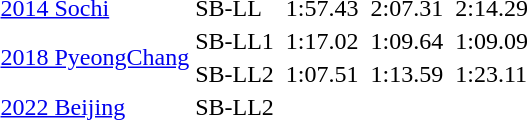<table>
<tr>
<td><a href='#'>2014 Sochi</a><br></td>
<td>SB-LL</td>
<td></td>
<td>1:57.43</td>
<td></td>
<td>2:07.31</td>
<td></td>
<td>2:14.29</td>
</tr>
<tr>
<td rowspan="2"><a href='#'>2018 PyeongChang</a><br></td>
<td>SB-LL1</td>
<td></td>
<td>1:17.02</td>
<td></td>
<td>1:09.64</td>
<td></td>
<td>1:09.09</td>
</tr>
<tr>
<td>SB-LL2</td>
<td></td>
<td>1:07.51</td>
<td></td>
<td>1:13.59</td>
<td></td>
<td>1:23.11</td>
</tr>
<tr>
<td><a href='#'>2022 Beijing</a><br></td>
<td>SB-LL2</td>
<td></td>
<td></td>
<td></td>
<td></td>
<td></td>
<td></td>
</tr>
</table>
